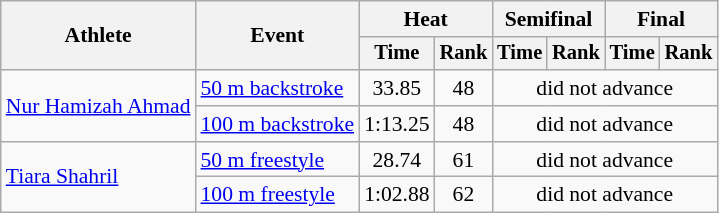<table class=wikitable style="font-size:90%">
<tr>
<th rowspan="2">Athlete</th>
<th rowspan="2">Event</th>
<th colspan="2">Heat</th>
<th colspan="2">Semifinal</th>
<th colspan="2">Final</th>
</tr>
<tr style="font-size:95%">
<th>Time</th>
<th>Rank</th>
<th>Time</th>
<th>Rank</th>
<th>Time</th>
<th>Rank</th>
</tr>
<tr align=center>
<td align=left rowspan=2><a href='#'>Nur Hamizah Ahmad</a></td>
<td align=left><a href='#'>50 m backstroke</a></td>
<td>33.85</td>
<td>48</td>
<td colspan=4>did not advance</td>
</tr>
<tr align=center>
<td align=left><a href='#'>100 m backstroke</a></td>
<td>1:13.25</td>
<td>48</td>
<td colspan=4>did not advance</td>
</tr>
<tr align=center>
<td align=left rowspan=2><a href='#'>Tiara Shahril</a></td>
<td align=left><a href='#'>50 m freestyle</a></td>
<td>28.74</td>
<td>61</td>
<td colspan=4>did not advance</td>
</tr>
<tr align=center>
<td align=left><a href='#'>100 m freestyle</a></td>
<td>1:02.88</td>
<td>62</td>
<td colspan=4>did not advance</td>
</tr>
</table>
